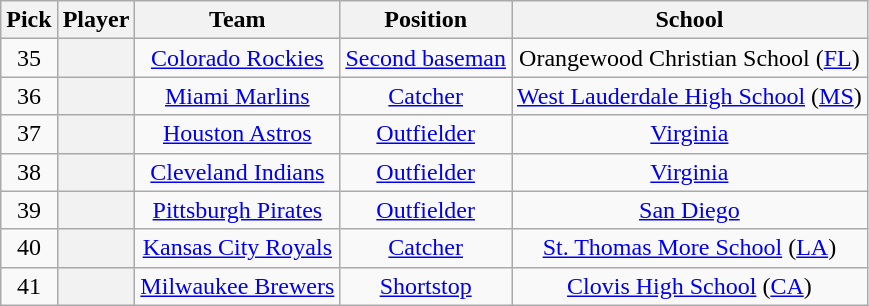<table class="wikitable sortable plainrowheaders" style="text-align:center; width=74%">
<tr>
<th scope="col">Pick</th>
<th scope="col">Player</th>
<th scope="col">Team</th>
<th scope="col">Position</th>
<th scope="col">School</th>
</tr>
<tr>
<td>35</td>
<th scope="row" style="text-align:center"></th>
<td><a href='#'>Colorado Rockies</a></td>
<td><a href='#'>Second baseman</a></td>
<td>Orangewood Christian School (<a href='#'>FL</a>)</td>
</tr>
<tr>
<td>36</td>
<th scope="row" style="text-align:center"></th>
<td><a href='#'>Miami Marlins</a></td>
<td><a href='#'>Catcher</a></td>
<td><a href='#'>West Lauderdale High School</a> (<a href='#'>MS</a>)</td>
</tr>
<tr>
<td>37</td>
<th scope="row" style="text-align:center"></th>
<td><a href='#'>Houston Astros</a></td>
<td><a href='#'>Outfielder</a></td>
<td><a href='#'>Virginia</a></td>
</tr>
<tr>
<td>38</td>
<th scope="row" style="text-align:center"></th>
<td><a href='#'>Cleveland Indians</a></td>
<td><a href='#'>Outfielder</a></td>
<td><a href='#'>Virginia</a></td>
</tr>
<tr>
<td>39</td>
<th scope="row" style="text-align:center"></th>
<td><a href='#'>Pittsburgh Pirates</a></td>
<td><a href='#'>Outfielder</a></td>
<td><a href='#'>San Diego</a></td>
</tr>
<tr>
<td>40</td>
<th scope="row" style="text-align:center"></th>
<td><a href='#'>Kansas City Royals</a></td>
<td><a href='#'>Catcher</a></td>
<td><a href='#'>St. Thomas More School</a> (<a href='#'>LA</a>)</td>
</tr>
<tr>
<td>41</td>
<th scope="row" style="text-align:center"></th>
<td><a href='#'>Milwaukee Brewers</a></td>
<td><a href='#'>Shortstop</a></td>
<td><a href='#'>Clovis High School</a> (<a href='#'>CA</a>)</td>
</tr>
</table>
